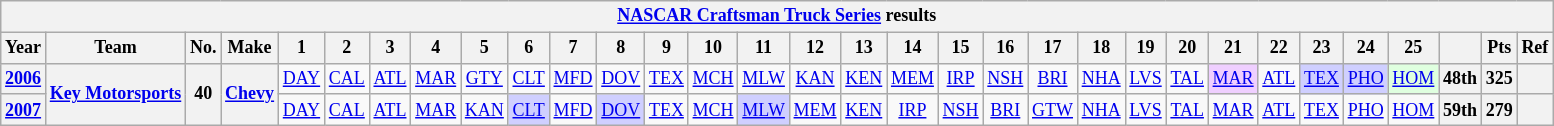<table class="wikitable" style="text-align:center; font-size:75%">
<tr>
<th colspan=32><a href='#'>NASCAR Craftsman Truck Series</a> results</th>
</tr>
<tr>
<th>Year</th>
<th>Team</th>
<th>No.</th>
<th>Make</th>
<th>1</th>
<th>2</th>
<th>3</th>
<th>4</th>
<th>5</th>
<th>6</th>
<th>7</th>
<th>8</th>
<th>9</th>
<th>10</th>
<th>11</th>
<th>12</th>
<th>13</th>
<th>14</th>
<th>15</th>
<th>16</th>
<th>17</th>
<th>18</th>
<th>19</th>
<th>20</th>
<th>21</th>
<th>22</th>
<th>23</th>
<th>24</th>
<th>25</th>
<th></th>
<th>Pts</th>
<th>Ref</th>
</tr>
<tr>
<th><a href='#'>2006</a></th>
<th rowspan=2><a href='#'>Key Motorsports</a></th>
<th rowspan=2>40</th>
<th rowspan=2><a href='#'>Chevy</a></th>
<td><a href='#'>DAY</a></td>
<td><a href='#'>CAL</a></td>
<td><a href='#'>ATL</a></td>
<td><a href='#'>MAR</a></td>
<td><a href='#'>GTY</a></td>
<td><a href='#'>CLT</a></td>
<td><a href='#'>MFD</a></td>
<td><a href='#'>DOV</a></td>
<td><a href='#'>TEX</a></td>
<td><a href='#'>MCH</a></td>
<td><a href='#'>MLW</a></td>
<td><a href='#'>KAN</a></td>
<td><a href='#'>KEN</a></td>
<td><a href='#'>MEM</a></td>
<td><a href='#'>IRP</a></td>
<td><a href='#'>NSH</a></td>
<td><a href='#'>BRI</a></td>
<td><a href='#'>NHA</a></td>
<td><a href='#'>LVS</a></td>
<td><a href='#'>TAL</a></td>
<td style="background:#EFCFFF;"><a href='#'>MAR</a><br></td>
<td><a href='#'>ATL</a></td>
<td style="background:#CFCFFF;"><a href='#'>TEX</a><br></td>
<td style="background:#CFCFFF;"><a href='#'>PHO</a><br></td>
<td style="background:#DFFFDF;"><a href='#'>HOM</a><br></td>
<th>48th</th>
<th>325</th>
<th></th>
</tr>
<tr>
<th><a href='#'>2007</a></th>
<td><a href='#'>DAY</a></td>
<td><a href='#'>CAL</a></td>
<td><a href='#'>ATL</a></td>
<td><a href='#'>MAR</a></td>
<td><a href='#'>KAN</a></td>
<td style="background:#CFCFFF;"><a href='#'>CLT</a><br></td>
<td><a href='#'>MFD</a></td>
<td style="background:#CFCFFF;"><a href='#'>DOV</a><br></td>
<td><a href='#'>TEX</a></td>
<td><a href='#'>MCH</a></td>
<td style="background:#CFCFFF;"><a href='#'>MLW</a><br></td>
<td><a href='#'>MEM</a></td>
<td><a href='#'>KEN</a></td>
<td><a href='#'>IRP</a></td>
<td><a href='#'>NSH</a></td>
<td><a href='#'>BRI</a></td>
<td><a href='#'>GTW</a></td>
<td><a href='#'>NHA</a></td>
<td><a href='#'>LVS</a></td>
<td><a href='#'>TAL</a></td>
<td><a href='#'>MAR</a></td>
<td><a href='#'>ATL</a></td>
<td><a href='#'>TEX</a></td>
<td><a href='#'>PHO</a></td>
<td><a href='#'>HOM</a></td>
<th>59th</th>
<th>279</th>
<th></th>
</tr>
</table>
